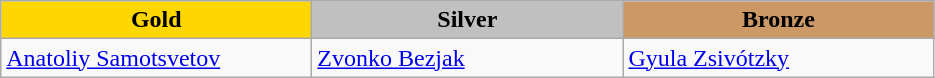<table class="wikitable" style="text-align:left">
<tr align="center">
<td width=200 bgcolor=gold><strong>Gold</strong></td>
<td width=200 bgcolor=silver><strong>Silver</strong></td>
<td width=200 bgcolor=CC9966><strong>Bronze</strong></td>
</tr>
<tr>
<td><a href='#'>Anatoliy Samotsvetov</a><br><em></em></td>
<td><a href='#'>Zvonko Bezjak</a><br><em></em></td>
<td><a href='#'>Gyula Zsivótzky</a><br><em></em></td>
</tr>
</table>
